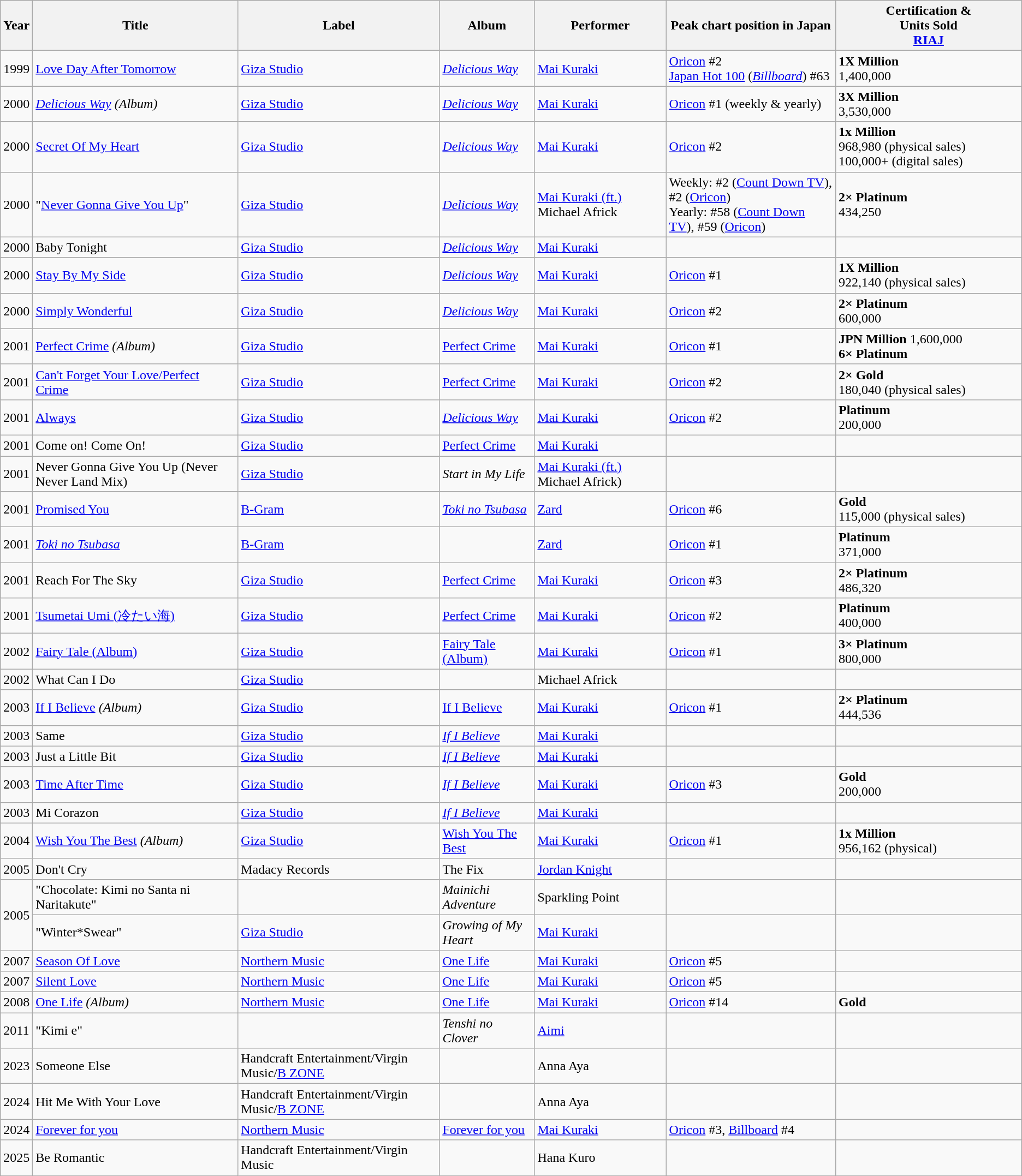<table class="wikitable">
<tr>
<th align="left">Year</th>
<th align="left">Title</th>
<th align="left">Label</th>
<th align="left">Album</th>
<th align="left">Performer</th>
<th align="left">Peak chart position in Japan</th>
<th>Certification &<br>Units Sold<br><a href='#'>RIAJ</a></th>
</tr>
<tr>
<td>1999</td>
<td><a href='#'>Love Day After Tomorrow</a></td>
<td><a href='#'>Giza Studio</a></td>
<td><em><a href='#'>Delicious Way</a></em></td>
<td><a href='#'>Mai Kuraki</a></td>
<td><a href='#'>Oricon</a> #2<br><a href='#'>Japan Hot 100</a> (<em><a href='#'>Billboard</a></em>) #63</td>
<td><strong>1X Million</strong><br>1,400,000</td>
</tr>
<tr>
<td>2000</td>
<td><em><a href='#'>Delicious Way</a> (Album)</em></td>
<td><a href='#'>Giza Studio</a></td>
<td><em><a href='#'>Delicious Way</a></em></td>
<td><a href='#'>Mai Kuraki</a></td>
<td><a href='#'>Oricon</a> #1 (weekly & yearly)</td>
<td><strong>3X Million</strong><br>3,530,000</td>
</tr>
<tr>
<td>2000</td>
<td><a href='#'>Secret Of My Heart</a></td>
<td><a href='#'>Giza Studio</a></td>
<td><em><a href='#'>Delicious Way</a></em></td>
<td><a href='#'>Mai Kuraki</a></td>
<td><a href='#'>Oricon</a> #2</td>
<td><strong>1x Million</strong><br>968,980 (physical sales) 100,000+ (digital sales)</td>
</tr>
<tr>
<td>2000</td>
<td>"<a href='#'>Never Gonna Give You Up</a>"</td>
<td><a href='#'>Giza Studio</a></td>
<td><em><a href='#'>Delicious Way</a></em></td>
<td><a href='#'>Mai Kuraki (ft.)</a> Michael Africk</td>
<td>Weekly: #2 (<a href='#'>Count Down TV</a>), #2 (<a href='#'>Oricon</a>)<br>Yearly: #58 (<a href='#'>Count Down TV</a>), #59 (<a href='#'>Oricon</a>)</td>
<td><strong>2× Platinum</strong><br>434,250</td>
</tr>
<tr>
<td>2000</td>
<td>Baby Tonight</td>
<td><a href='#'>Giza Studio</a></td>
<td><em><a href='#'>Delicious Way</a></em></td>
<td><a href='#'>Mai Kuraki</a></td>
<td></td>
<td></td>
</tr>
<tr>
<td>2000</td>
<td><a href='#'>Stay By My Side</a></td>
<td><a href='#'>Giza Studio</a></td>
<td><em><a href='#'>Delicious Way</a></em></td>
<td><a href='#'>Mai Kuraki</a></td>
<td><a href='#'>Oricon</a> #1</td>
<td><strong>1X Million</strong><br>922,140 (physical sales)</td>
</tr>
<tr>
<td>2000</td>
<td><a href='#'>Simply Wonderful</a></td>
<td><a href='#'>Giza Studio</a></td>
<td><em><a href='#'>Delicious Way</a></em></td>
<td><a href='#'>Mai Kuraki</a></td>
<td><a href='#'>Oricon</a> #2</td>
<td><strong>2× Platinum</strong><br>600,000</td>
</tr>
<tr>
<td>2001</td>
<td><a href='#'>Perfect Crime</a> <em>(Album)</em></td>
<td><a href='#'>Giza Studio</a></td>
<td><a href='#'>Perfect Crime</a></td>
<td><a href='#'>Mai Kuraki</a></td>
<td><a href='#'>Oricon</a> #1</td>
<td><strong>JPN Million</strong> 1,600,000<br><strong>6× Platinum</strong></td>
</tr>
<tr>
<td>2001</td>
<td><a href='#'>Can't Forget Your Love/Perfect Crime</a></td>
<td><a href='#'>Giza Studio</a></td>
<td><a href='#'>Perfect Crime</a></td>
<td><a href='#'>Mai Kuraki</a></td>
<td><a href='#'>Oricon</a> #2</td>
<td><strong>2× Gold</strong><br>180,040 (physical sales)</td>
</tr>
<tr>
<td>2001</td>
<td><a href='#'>Always</a></td>
<td><a href='#'>Giza Studio</a></td>
<td><em><a href='#'>Delicious Way</a></em></td>
<td><a href='#'>Mai Kuraki</a></td>
<td><a href='#'>Oricon</a> #2</td>
<td><strong>Platinum</strong><br>200,000</td>
</tr>
<tr>
<td>2001</td>
<td>Come on! Come On!</td>
<td><a href='#'>Giza Studio</a></td>
<td><a href='#'>Perfect Crime</a></td>
<td><a href='#'>Mai Kuraki</a></td>
<td></td>
<td></td>
</tr>
<tr>
<td>2001</td>
<td>Never Gonna Give You Up (Never Never Land Mix)</td>
<td><a href='#'>Giza Studio</a></td>
<td><em>Start in My Life</em></td>
<td><a href='#'>Mai Kuraki (ft.)</a> Michael Africk)</td>
<td></td>
<td></td>
</tr>
<tr>
<td>2001</td>
<td><a href='#'>Promised You</a></td>
<td><a href='#'>B-Gram</a></td>
<td><em><a href='#'>Toki no Tsubasa</a></em></td>
<td><a href='#'>Zard</a></td>
<td><a href='#'>Oricon</a> #6</td>
<td><strong>Gold</strong><br>115,000
(physical sales)</td>
</tr>
<tr>
<td>2001</td>
<td><em><a href='#'>Toki no Tsubasa</a></em></td>
<td><a href='#'>B-Gram</a></td>
<td></td>
<td><a href='#'>Zard</a></td>
<td><a href='#'>Oricon</a> #1</td>
<td><strong>Platinum</strong><br>371,000</td>
</tr>
<tr>
<td>2001</td>
<td>Reach For The Sky</td>
<td><a href='#'>Giza Studio</a></td>
<td><a href='#'>Perfect Crime</a></td>
<td><a href='#'>Mai Kuraki</a></td>
<td><a href='#'>Oricon</a> #3</td>
<td><strong>2× Platinum</strong><br>486,320</td>
</tr>
<tr>
<td>2001</td>
<td><a href='#'>Tsumetai Umi (冷たい海)</a></td>
<td><a href='#'>Giza Studio</a></td>
<td><a href='#'>Perfect Crime</a></td>
<td><a href='#'>Mai Kuraki</a></td>
<td><a href='#'>Oricon</a> #2</td>
<td><strong>Platinum</strong><br>400,000</td>
</tr>
<tr>
<td>2002</td>
<td><a href='#'>Fairy Tale (Album)</a></td>
<td><a href='#'>Giza Studio</a></td>
<td><a href='#'>Fairy Tale (Album)</a></td>
<td><a href='#'>Mai Kuraki</a></td>
<td><a href='#'>Oricon</a> #1</td>
<td><strong>3× Platinum</strong><br>800,000</td>
</tr>
<tr>
<td>2002</td>
<td>What Can I Do</td>
<td><a href='#'>Giza Studio</a></td>
<td></td>
<td>Michael Africk</td>
<td></td>
<td></td>
</tr>
<tr>
<td>2003</td>
<td><a href='#'>If I Believe</a> <em>(Album)</em></td>
<td><a href='#'>Giza Studio</a></td>
<td><a href='#'>If I Believe</a></td>
<td><a href='#'>Mai Kuraki</a></td>
<td><a href='#'>Oricon</a> #1</td>
<td><strong>2× Platinum</strong><br>444,536</td>
</tr>
<tr>
<td>2003</td>
<td>Same</td>
<td><a href='#'>Giza Studio</a></td>
<td><em><a href='#'>If I Believe</a></em></td>
<td><a href='#'>Mai Kuraki</a></td>
<td></td>
<td></td>
</tr>
<tr>
<td>2003</td>
<td>Just a Little Bit</td>
<td><a href='#'>Giza Studio</a></td>
<td><em><a href='#'>If I Believe</a></em></td>
<td><a href='#'>Mai Kuraki</a></td>
<td></td>
<td></td>
</tr>
<tr>
<td>2003</td>
<td><a href='#'>Time After Time</a></td>
<td><a href='#'>Giza Studio</a></td>
<td><em><a href='#'>If I Believe</a></em></td>
<td><a href='#'>Mai Kuraki</a></td>
<td><a href='#'>Oricon</a> #3</td>
<td><strong>Gold</strong><br>200,000</td>
</tr>
<tr>
<td>2003</td>
<td>Mi Corazon</td>
<td><a href='#'>Giza Studio</a></td>
<td><em><a href='#'>If I Believe</a></em></td>
<td><a href='#'>Mai Kuraki</a></td>
<td></td>
<td></td>
</tr>
<tr>
<td>2004</td>
<td><a href='#'>Wish You The Best</a> <em>(Album)</em></td>
<td><a href='#'>Giza Studio</a></td>
<td><a href='#'>Wish You The Best</a></td>
<td><a href='#'>Mai Kuraki</a></td>
<td><a href='#'>Oricon</a> #1</td>
<td><strong>1x Million</strong><br>956,162 (physical)</td>
</tr>
<tr>
<td>2005</td>
<td>Don't Cry</td>
<td>Madacy Records</td>
<td>The Fix</td>
<td><a href='#'>Jordan Knight</a></td>
<td></td>
<td></td>
</tr>
<tr>
<td rowspan="2">2005</td>
<td>"Chocolate: Kimi no Santa ni Naritakute"</td>
<td></td>
<td><em>Mainichi Adventure</em></td>
<td>Sparkling Point</td>
<td></td>
<td></td>
</tr>
<tr>
<td>"Winter*Swear"</td>
<td><a href='#'>Giza Studio</a></td>
<td><em>Growing of My Heart</em></td>
<td><a href='#'>Mai Kuraki</a></td>
<td></td>
<td></td>
</tr>
<tr>
<td>2007</td>
<td><a href='#'>Season Of Love</a></td>
<td><a href='#'>Northern Music</a></td>
<td><a href='#'>One Life</a></td>
<td><a href='#'>Mai Kuraki</a></td>
<td><a href='#'>Oricon</a> #5</td>
<td></td>
</tr>
<tr>
<td>2007</td>
<td><a href='#'>Silent Love</a></td>
<td><a href='#'>Northern Music</a></td>
<td><a href='#'>One Life</a></td>
<td><a href='#'>Mai Kuraki</a></td>
<td><a href='#'>Oricon</a> #5</td>
<td></td>
</tr>
<tr>
<td>2008</td>
<td><a href='#'>One Life</a> <em>(Album)</em></td>
<td><a href='#'>Northern Music</a></td>
<td><a href='#'>One Life</a></td>
<td><a href='#'>Mai Kuraki</a></td>
<td><a href='#'>Oricon</a> #14</td>
<td><strong>Gold</strong></td>
</tr>
<tr>
<td>2011</td>
<td>"Kimi e"</td>
<td></td>
<td><em>Tenshi no Clover</em></td>
<td><a href='#'>Aimi</a></td>
<td></td>
<td></td>
</tr>
<tr>
<td>2023</td>
<td>Someone Else</td>
<td>Handcraft Entertainment/Virgin Music/<a href='#'>B ZONE</a></td>
<td></td>
<td>Anna Aya</td>
<td></td>
<td></td>
</tr>
<tr>
<td>2024</td>
<td>Hit Me With Your Love</td>
<td>Handcraft Entertainment/Virgin Music/<a href='#'>B ZONE</a></td>
<td></td>
<td>Anna Aya</td>
<td></td>
<td></td>
</tr>
<tr>
<td>2024</td>
<td><a href='#'>Forever for you</a></td>
<td><a href='#'>Northern Music</a></td>
<td><a href='#'>Forever for you</a></td>
<td><a href='#'>Mai Kuraki</a></td>
<td><a href='#'>Oricon</a> #3, <a href='#'>Billboard</a> #4</td>
<td></td>
</tr>
<tr>
<td>2025</td>
<td>Be Romantic</td>
<td>Handcraft Entertainment/Virgin Music</td>
<td></td>
<td>Hana Kuro</td>
<td></td>
<td></td>
</tr>
</table>
